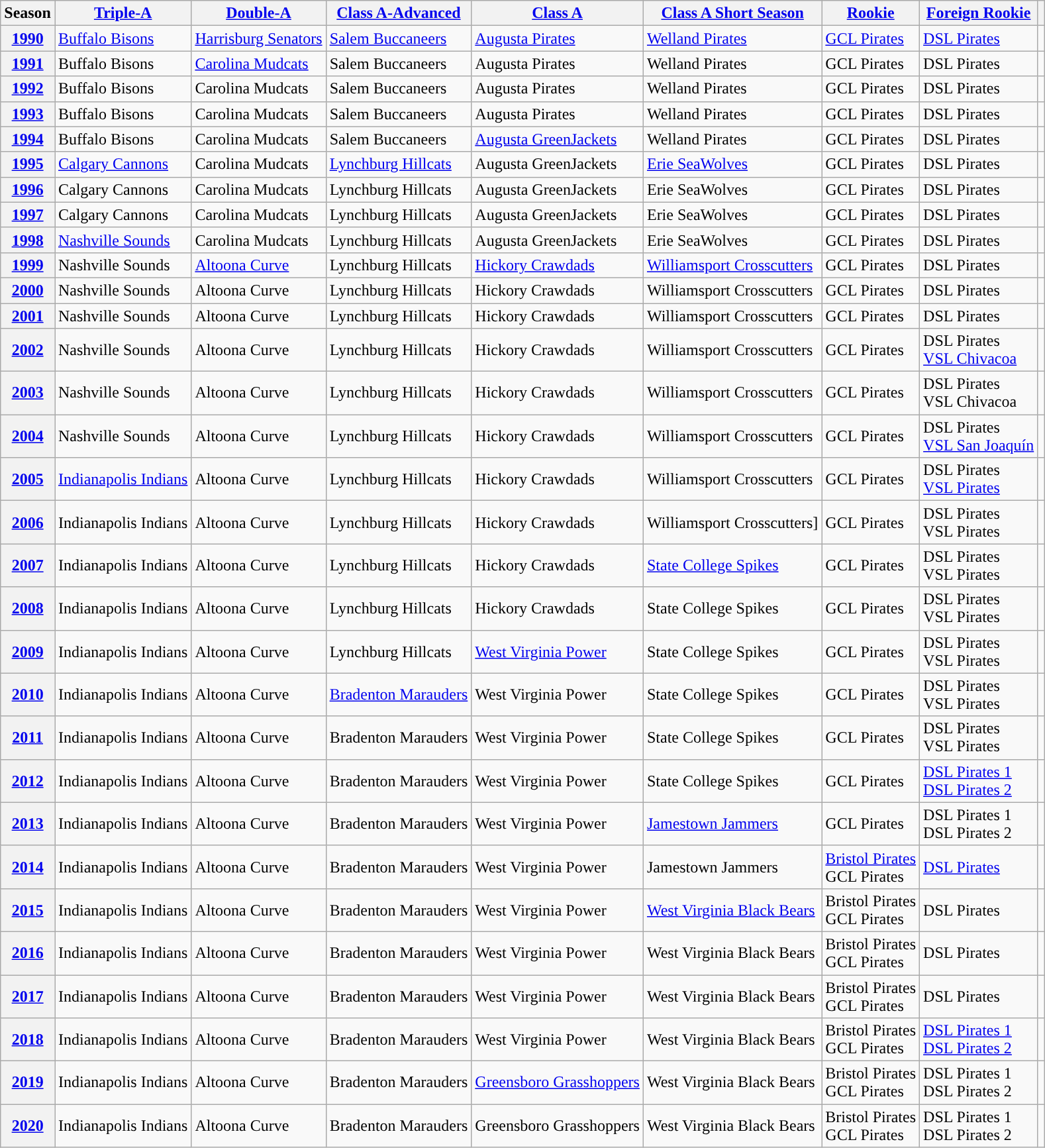<table class="wikitable plainrowheaders">
<tr>
<th scope="col">Season</th>
<th scope="col"><a href='#'><span>Triple-A</span></a></th>
<th scope="col"><a href='#'><span>Double-A</span></a></th>
<th scope="col"><a href='#'><span>Class A-Advanced</span></a></th>
<th scope="col"><a href='#'><span>Class A</span></a></th>
<th scope="col"><a href='#'><span>Class A Short Season</span></a></th>
<th scope="col"><a href='#'><span>Rookie</span></a></th>
<th scope="col"><a href='#'><span>Foreign Rookie</span></a></th>
<th scope="col"></th>
</tr>
<tr>
<th scope="row" style="text-align:center"><a href='#'>1990</a></th>
<td><a href='#'>Buffalo Bisons</a></td>
<td><a href='#'>Harrisburg Senators</a></td>
<td><a href='#'>Salem Buccaneers</a></td>
<td><a href='#'>Augusta Pirates</a></td>
<td><a href='#'>Welland Pirates</a></td>
<td><a href='#'>GCL Pirates</a></td>
<td><a href='#'>DSL Pirates</a></td>
<td align="center"></td>
</tr>
<tr>
<th scope="row" style="text-align:center"><a href='#'>1991</a></th>
<td>Buffalo Bisons</td>
<td><a href='#'>Carolina Mudcats</a></td>
<td>Salem Buccaneers</td>
<td>Augusta Pirates</td>
<td>Welland Pirates</td>
<td>GCL Pirates</td>
<td>DSL Pirates</td>
<td align="center"></td>
</tr>
<tr>
<th scope="row" style="text-align:center"><a href='#'>1992</a></th>
<td>Buffalo Bisons</td>
<td>Carolina Mudcats</td>
<td>Salem Buccaneers</td>
<td>Augusta Pirates</td>
<td>Welland Pirates</td>
<td>GCL Pirates</td>
<td>DSL Pirates</td>
<td align="center"></td>
</tr>
<tr>
<th scope="row" style="text-align:center"><a href='#'>1993</a></th>
<td>Buffalo Bisons</td>
<td>Carolina Mudcats</td>
<td>Salem Buccaneers</td>
<td>Augusta Pirates</td>
<td>Welland Pirates</td>
<td>GCL Pirates</td>
<td>DSL Pirates</td>
<td align="center"></td>
</tr>
<tr>
<th scope="row" style="text-align:center"><a href='#'>1994</a></th>
<td>Buffalo Bisons</td>
<td>Carolina Mudcats</td>
<td>Salem Buccaneers</td>
<td><a href='#'>Augusta GreenJackets</a></td>
<td>Welland Pirates</td>
<td>GCL Pirates</td>
<td>DSL Pirates</td>
<td align="center"></td>
</tr>
<tr>
<th scope="row" style="text-align:center"><a href='#'>1995</a></th>
<td><a href='#'>Calgary Cannons</a></td>
<td>Carolina Mudcats</td>
<td><a href='#'>Lynchburg Hillcats</a></td>
<td>Augusta GreenJackets</td>
<td><a href='#'>Erie SeaWolves</a></td>
<td>GCL Pirates</td>
<td>DSL Pirates</td>
<td align="center"></td>
</tr>
<tr>
<th scope="row" style="text-align:center"><a href='#'>1996</a></th>
<td>Calgary Cannons</td>
<td>Carolina Mudcats</td>
<td>Lynchburg Hillcats</td>
<td>Augusta GreenJackets</td>
<td>Erie SeaWolves</td>
<td>GCL Pirates</td>
<td>DSL Pirates</td>
<td align="center"></td>
</tr>
<tr>
<th scope="row" style="text-align:center"><a href='#'>1997</a></th>
<td>Calgary Cannons</td>
<td>Carolina Mudcats</td>
<td>Lynchburg Hillcats</td>
<td>Augusta GreenJackets</td>
<td>Erie SeaWolves</td>
<td>GCL Pirates</td>
<td>DSL Pirates</td>
<td align="center"></td>
</tr>
<tr>
<th scope="row" style="text-align:center"><a href='#'>1998</a></th>
<td><a href='#'>Nashville Sounds</a></td>
<td>Carolina Mudcats</td>
<td>Lynchburg Hillcats</td>
<td>Augusta GreenJackets</td>
<td>Erie SeaWolves</td>
<td>GCL Pirates</td>
<td>DSL Pirates</td>
<td align="center"></td>
</tr>
<tr>
<th scope="row" style="text-align:center"><a href='#'>1999</a></th>
<td>Nashville Sounds</td>
<td><a href='#'>Altoona Curve</a></td>
<td>Lynchburg Hillcats</td>
<td><a href='#'>Hickory Crawdads</a></td>
<td><a href='#'>Williamsport Crosscutters</a></td>
<td>GCL Pirates</td>
<td>DSL Pirates</td>
<td align="center"></td>
</tr>
<tr>
<th scope="row" style="text-align:center"><a href='#'>2000</a></th>
<td>Nashville Sounds</td>
<td>Altoona Curve</td>
<td>Lynchburg Hillcats</td>
<td>Hickory Crawdads</td>
<td>Williamsport Crosscutters</td>
<td>GCL Pirates</td>
<td>DSL Pirates</td>
<td align="center"></td>
</tr>
<tr>
<th scope="row" style="text-align:center"><a href='#'>2001</a></th>
<td>Nashville Sounds</td>
<td>Altoona Curve</td>
<td>Lynchburg Hillcats</td>
<td>Hickory Crawdads</td>
<td>Williamsport Crosscutters</td>
<td>GCL Pirates</td>
<td>DSL Pirates</td>
<td align="center"></td>
</tr>
<tr>
<th scope="row" style="text-align:center"><a href='#'>2002</a></th>
<td>Nashville Sounds</td>
<td>Altoona Curve</td>
<td>Lynchburg Hillcats</td>
<td>Hickory Crawdads</td>
<td>Williamsport Crosscutters</td>
<td>GCL Pirates</td>
<td>DSL Pirates<br><a href='#'>VSL Chivacoa</a></td>
<td align="center"></td>
</tr>
<tr>
<th scope="row" style="text-align:center"><a href='#'>2003</a></th>
<td>Nashville Sounds</td>
<td>Altoona Curve</td>
<td>Lynchburg Hillcats</td>
<td>Hickory Crawdads</td>
<td>Williamsport Crosscutters</td>
<td>GCL Pirates</td>
<td>DSL Pirates<br>VSL Chivacoa</td>
<td align="center"></td>
</tr>
<tr>
<th scope="row" style="text-align:center"><a href='#'>2004</a></th>
<td>Nashville Sounds</td>
<td>Altoona Curve</td>
<td>Lynchburg Hillcats</td>
<td>Hickory Crawdads</td>
<td>Williamsport Crosscutters</td>
<td>GCL Pirates</td>
<td>DSL Pirates<br><a href='#'>VSL San Joaquín</a></td>
<td align="center"></td>
</tr>
<tr>
<th scope="row" style="text-align:center"><a href='#'>2005</a></th>
<td><a href='#'>Indianapolis Indians</a></td>
<td>Altoona Curve</td>
<td>Lynchburg Hillcats</td>
<td>Hickory Crawdads</td>
<td>Williamsport Crosscutters</td>
<td>GCL Pirates</td>
<td>DSL Pirates<br><a href='#'>VSL Pirates</a></td>
<td align="center"></td>
</tr>
<tr>
<th scope="row" style="text-align:center"><a href='#'>2006</a></th>
<td>Indianapolis Indians</td>
<td>Altoona Curve</td>
<td>Lynchburg Hillcats</td>
<td>Hickory Crawdads</td>
<td>Williamsport Crosscutters]</td>
<td>GCL Pirates</td>
<td>DSL Pirates<br>VSL Pirates</td>
<td align="center"></td>
</tr>
<tr>
<th scope="row" style="text-align:center"><a href='#'>2007</a></th>
<td>Indianapolis Indians</td>
<td>Altoona Curve</td>
<td>Lynchburg Hillcats</td>
<td>Hickory Crawdads</td>
<td><a href='#'>State College Spikes</a></td>
<td>GCL Pirates</td>
<td>DSL Pirates<br>VSL Pirates</td>
<td align="center"></td>
</tr>
<tr>
<th scope="row" style="text-align:center"><a href='#'>2008</a></th>
<td>Indianapolis Indians</td>
<td>Altoona Curve</td>
<td>Lynchburg Hillcats</td>
<td>Hickory Crawdads</td>
<td>State College Spikes</td>
<td>GCL Pirates</td>
<td>DSL Pirates<br>VSL Pirates</td>
<td align="center"></td>
</tr>
<tr>
<th scope="row" style="text-align:center"><a href='#'>2009</a></th>
<td>Indianapolis Indians</td>
<td>Altoona Curve</td>
<td>Lynchburg Hillcats</td>
<td><a href='#'>West Virginia Power</a></td>
<td>State College Spikes</td>
<td>GCL Pirates</td>
<td>DSL Pirates<br>VSL Pirates</td>
<td align="center"></td>
</tr>
<tr>
<th scope="row" style="text-align:center"><a href='#'>2010</a></th>
<td>Indianapolis Indians</td>
<td>Altoona Curve</td>
<td><a href='#'>Bradenton Marauders</a></td>
<td>West Virginia Power</td>
<td>State College Spikes</td>
<td>GCL Pirates</td>
<td>DSL Pirates<br>VSL Pirates</td>
<td align="center"></td>
</tr>
<tr>
<th scope="row" style="text-align:center"><a href='#'>2011</a></th>
<td>Indianapolis Indians</td>
<td>Altoona Curve</td>
<td>Bradenton Marauders</td>
<td>West Virginia Power</td>
<td>State College Spikes</td>
<td>GCL Pirates</td>
<td>DSL Pirates<br>VSL Pirates</td>
<td align="center"></td>
</tr>
<tr>
<th scope="row" style="text-align:center"><a href='#'>2012</a></th>
<td>Indianapolis Indians</td>
<td>Altoona Curve</td>
<td>Bradenton Marauders</td>
<td>West Virginia Power</td>
<td>State College Spikes</td>
<td>GCL Pirates</td>
<td><a href='#'>DSL Pirates 1</a><br><a href='#'>DSL Pirates 2</a></td>
<td align="center"></td>
</tr>
<tr>
<th scope="row" style="text-align:center"><a href='#'>2013</a></th>
<td>Indianapolis Indians</td>
<td>Altoona Curve</td>
<td>Bradenton Marauders</td>
<td>West Virginia Power</td>
<td><a href='#'>Jamestown Jammers</a></td>
<td>GCL Pirates</td>
<td>DSL Pirates 1<br>DSL Pirates 2</td>
<td align="center"></td>
</tr>
<tr>
<th scope="row" style="text-align:center"><a href='#'>2014</a></th>
<td>Indianapolis Indians</td>
<td>Altoona Curve</td>
<td>Bradenton Marauders</td>
<td>West Virginia Power</td>
<td>Jamestown Jammers</td>
<td><a href='#'>Bristol Pirates</a><br>GCL Pirates</td>
<td><a href='#'>DSL Pirates</a></td>
<td align="center"></td>
</tr>
<tr>
<th scope="row" style="text-align:center"><a href='#'>2015</a></th>
<td>Indianapolis Indians</td>
<td>Altoona Curve</td>
<td>Bradenton Marauders</td>
<td>West Virginia Power</td>
<td><a href='#'>West Virginia Black Bears</a></td>
<td>Bristol Pirates<br>GCL Pirates</td>
<td>DSL Pirates</td>
<td align="center"></td>
</tr>
<tr>
<th scope="row" style="text-align:center"><a href='#'>2016</a></th>
<td>Indianapolis Indians</td>
<td>Altoona Curve</td>
<td>Bradenton Marauders</td>
<td>West Virginia Power</td>
<td>West Virginia Black Bears</td>
<td>Bristol Pirates<br>GCL Pirates</td>
<td>DSL Pirates</td>
<td align="center"></td>
</tr>
<tr>
<th scope="row" style="text-align:center"><a href='#'>2017</a></th>
<td>Indianapolis Indians</td>
<td>Altoona Curve</td>
<td>Bradenton Marauders</td>
<td>West Virginia Power</td>
<td>West Virginia Black Bears</td>
<td>Bristol Pirates<br>GCL Pirates</td>
<td>DSL Pirates</td>
<td align="center"></td>
</tr>
<tr>
<th scope="row" style="text-align:center"><a href='#'>2018</a></th>
<td>Indianapolis Indians</td>
<td>Altoona Curve</td>
<td>Bradenton Marauders</td>
<td>West Virginia Power</td>
<td>West Virginia Black Bears</td>
<td>Bristol Pirates<br>GCL Pirates</td>
<td><a href='#'>DSL Pirates 1</a><br><a href='#'>DSL Pirates 2</a></td>
<td align="center"></td>
</tr>
<tr>
<th scope="row" style="text-align:center"><a href='#'>2019</a></th>
<td>Indianapolis Indians</td>
<td>Altoona Curve</td>
<td>Bradenton Marauders</td>
<td><a href='#'>Greensboro Grasshoppers</a></td>
<td>West Virginia Black Bears</td>
<td>Bristol Pirates<br>GCL Pirates</td>
<td>DSL Pirates 1<br>DSL Pirates 2</td>
<td align="center"></td>
</tr>
<tr>
<th scope="row" style="text-align:center"><a href='#'>2020</a></th>
<td>Indianapolis Indians</td>
<td>Altoona Curve</td>
<td>Bradenton Marauders</td>
<td>Greensboro Grasshoppers</td>
<td>West Virginia Black Bears</td>
<td>Bristol Pirates<br>GCL Pirates</td>
<td>DSL Pirates 1<br>DSL Pirates 2</td>
<td align="center"></td>
</tr>
</table>
